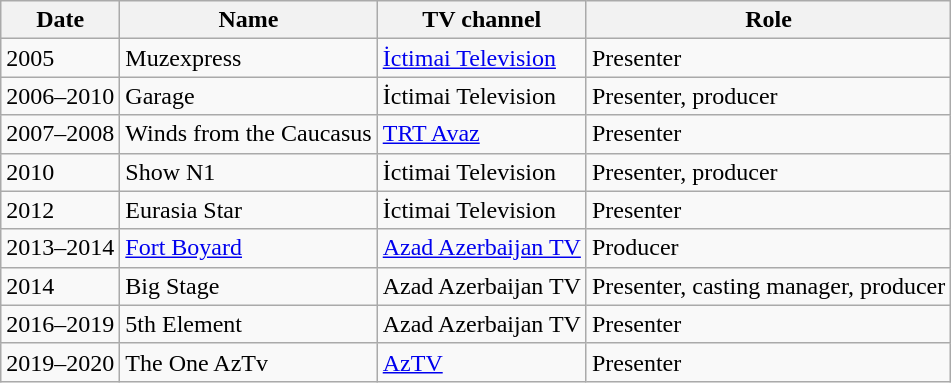<table class="wikitable sortable">
<tr>
<th scope="col">Date</th>
<th scope="col">Name</th>
<th scope="col">TV channel</th>
<th scope="col" class="unsortable">Role</th>
</tr>
<tr>
<td>2005</td>
<td>Muzexpress</td>
<td><a href='#'>İctimai Television</a></td>
<td>Presenter</td>
</tr>
<tr>
<td>2006–2010</td>
<td>Garage</td>
<td>İctimai Television</td>
<td>Presenter, producer</td>
</tr>
<tr>
<td>2007–2008</td>
<td>Winds from the Caucasus</td>
<td><a href='#'>TRT Avaz</a></td>
<td>Presenter</td>
</tr>
<tr>
<td>2010</td>
<td>Show N1</td>
<td>İctimai Television</td>
<td>Presenter, producer</td>
</tr>
<tr>
<td>2012</td>
<td>Eurasia Star</td>
<td>İctimai Television</td>
<td>Presenter</td>
</tr>
<tr>
<td>2013–2014</td>
<td><a href='#'>Fort Boyard</a></td>
<td><a href='#'>Azad Azerbaijan TV</a></td>
<td>Producer</td>
</tr>
<tr>
<td>2014</td>
<td>Big Stage</td>
<td>Azad Azerbaijan TV</td>
<td>Presenter, casting manager, producer</td>
</tr>
<tr>
<td>2016–2019</td>
<td>5th Element</td>
<td>Azad Azerbaijan TV</td>
<td>Presenter</td>
</tr>
<tr>
<td>2019–2020</td>
<td>The One AzTv</td>
<td><a href='#'>AzTV</a></td>
<td>Presenter</td>
</tr>
</table>
